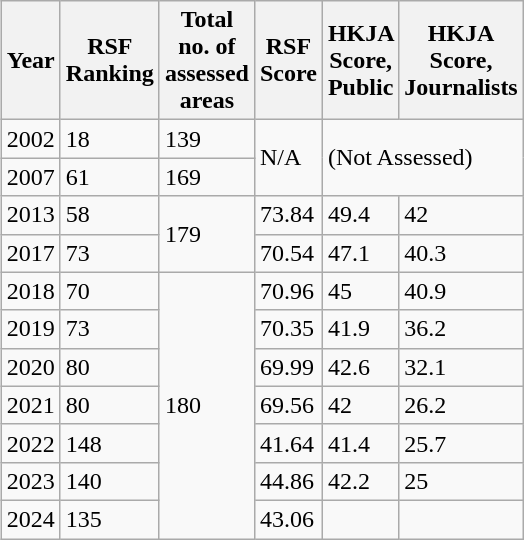<table class="wikitable" align="right" border="1" style="width:180px">
<tr>
<th>Year</th>
<th>RSF<br>Ranking</th>
<th>Total no. of assessed areas</th>
<th>RSF<br>Score</th>
<th>HKJA Score, Public</th>
<th>HKJA Score, Journalists</th>
</tr>
<tr>
<td>2002</td>
<td>18</td>
<td>139</td>
<td rowspan="2">N/A</td>
<td colspan="2" rowspan="2">(Not Assessed)</td>
</tr>
<tr>
<td>2007</td>
<td>61</td>
<td>169</td>
</tr>
<tr>
<td>2013</td>
<td>58</td>
<td rowspan="2">179</td>
<td>73.84</td>
<td>49.4</td>
<td>42</td>
</tr>
<tr>
<td>2017</td>
<td>73</td>
<td>70.54</td>
<td>47.1</td>
<td>40.3</td>
</tr>
<tr>
<td>2018</td>
<td>70</td>
<td rowspan="7">180</td>
<td>70.96</td>
<td>45</td>
<td>40.9</td>
</tr>
<tr>
<td>2019</td>
<td>73</td>
<td>70.35</td>
<td>41.9</td>
<td>36.2</td>
</tr>
<tr>
<td>2020</td>
<td>80</td>
<td>69.99</td>
<td>42.6</td>
<td>32.1</td>
</tr>
<tr>
<td>2021</td>
<td>80</td>
<td>69.56</td>
<td>42</td>
<td>26.2</td>
</tr>
<tr>
<td>2022</td>
<td>148</td>
<td>41.64</td>
<td>41.4</td>
<td>25.7</td>
</tr>
<tr>
<td>2023</td>
<td>140</td>
<td>44.86</td>
<td>42.2</td>
<td>25</td>
</tr>
<tr>
<td>2024</td>
<td>135</td>
<td>43.06</td>
<td></td>
<td></td>
</tr>
</table>
